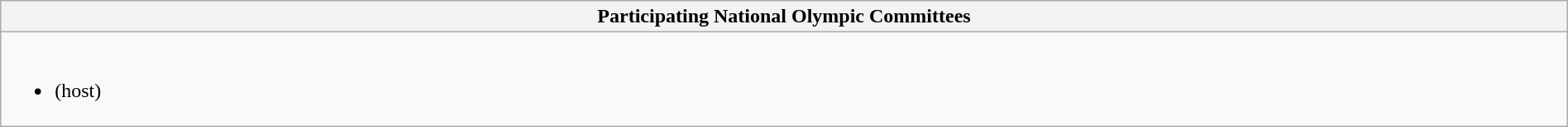<table class="wikitable collapsible" style="width:100%;">
<tr>
<th>Participating National Olympic Committees</th>
</tr>
<tr>
<td><br><ul><li> (host)</li></ul></td>
</tr>
</table>
